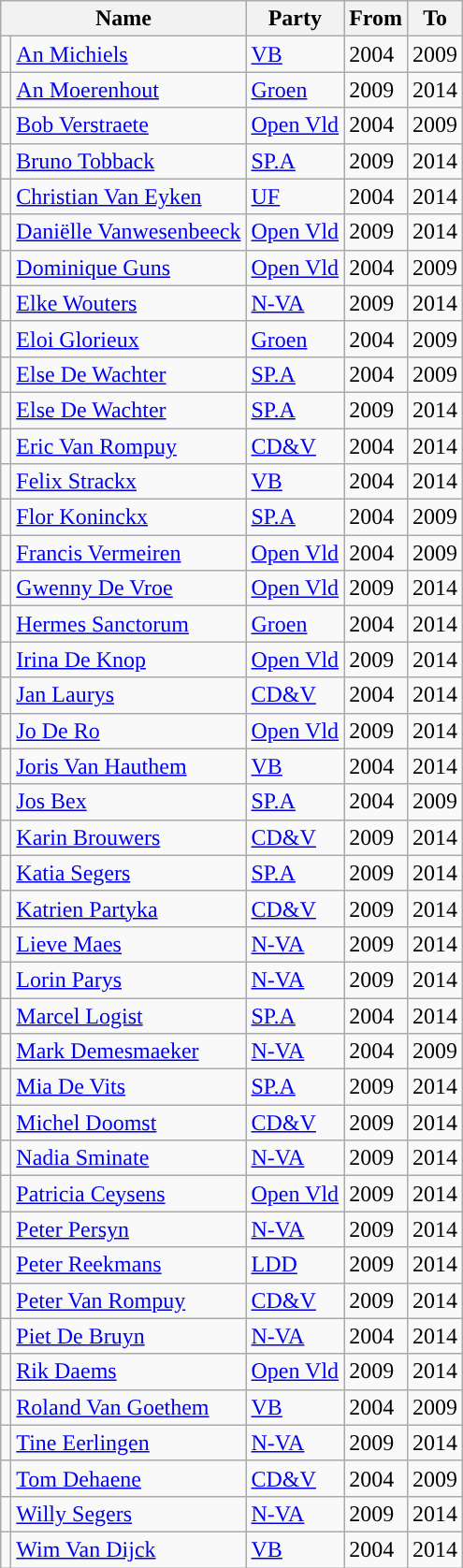<table class="wikitable sortable">
<tr>
<th colspan=2>Name</th>
<th>Party</th>
<th>From</th>
<th>To</th>
</tr>
<tr>
<td style="background-color: "></td>
<td><a href='#'>An Michiels</a></td>
<td><a href='#'>VB</a></td>
<td>2004</td>
<td>2009</td>
</tr>
<tr>
<td style="background-color: "></td>
<td><a href='#'>An Moerenhout</a></td>
<td><a href='#'>Groen</a></td>
<td>2009</td>
<td>2014</td>
</tr>
<tr>
<td style="background-color: "></td>
<td><a href='#'>Bob Verstraete</a></td>
<td><a href='#'>Open Vld</a></td>
<td>2004</td>
<td>2009</td>
</tr>
<tr>
<td style="background-color: "></td>
<td><a href='#'>Bruno Tobback</a></td>
<td><a href='#'>SP.A</a></td>
<td>2009</td>
<td>2014</td>
</tr>
<tr>
<td style="background-color: "></td>
<td><a href='#'>Christian Van Eyken</a></td>
<td><a href='#'>UF</a></td>
<td>2004</td>
<td>2014</td>
</tr>
<tr>
<td style="background-color: "></td>
<td><a href='#'>Daniëlle Vanwesenbeeck</a></td>
<td><a href='#'>Open Vld</a></td>
<td>2009</td>
<td>2014</td>
</tr>
<tr>
<td style="background-color: "></td>
<td><a href='#'>Dominique Guns</a></td>
<td><a href='#'>Open Vld</a></td>
<td>2004</td>
<td>2009</td>
</tr>
<tr>
<td style="background-color: "></td>
<td><a href='#'>Elke Wouters</a></td>
<td><a href='#'>N-VA</a></td>
<td>2009</td>
<td>2014</td>
</tr>
<tr>
<td style="background-color: "></td>
<td><a href='#'>Eloi Glorieux</a></td>
<td><a href='#'>Groen</a></td>
<td>2004</td>
<td>2009</td>
</tr>
<tr>
<td style="background-color: "></td>
<td><a href='#'>Else De Wachter</a></td>
<td><a href='#'>SP.A</a></td>
<td>2004</td>
<td>2009</td>
</tr>
<tr>
<td style="background-color: "></td>
<td><a href='#'>Else De Wachter</a></td>
<td><a href='#'>SP.A</a></td>
<td>2009</td>
<td>2014</td>
</tr>
<tr>
<td style="background-color: "></td>
<td><a href='#'>Eric Van Rompuy</a></td>
<td><a href='#'>CD&V</a></td>
<td>2004</td>
<td>2014</td>
</tr>
<tr>
<td style="background-color: "></td>
<td><a href='#'>Felix Strackx</a></td>
<td><a href='#'>VB</a></td>
<td>2004</td>
<td>2014</td>
</tr>
<tr>
<td style="background-color: "></td>
<td><a href='#'>Flor Koninckx</a></td>
<td><a href='#'>SP.A</a></td>
<td>2004</td>
<td>2009</td>
</tr>
<tr>
<td style="background-color: "></td>
<td><a href='#'>Francis Vermeiren</a></td>
<td><a href='#'>Open Vld</a></td>
<td>2004</td>
<td>2009</td>
</tr>
<tr>
<td style="background-color: "></td>
<td><a href='#'>Gwenny De Vroe</a></td>
<td><a href='#'>Open Vld</a></td>
<td>2009</td>
<td>2014</td>
</tr>
<tr>
<td style="background-color: "></td>
<td><a href='#'>Hermes Sanctorum</a></td>
<td><a href='#'>Groen</a></td>
<td>2004</td>
<td>2014</td>
</tr>
<tr>
<td style="background-color: "></td>
<td><a href='#'>Irina De Knop</a></td>
<td><a href='#'>Open Vld</a></td>
<td>2009</td>
<td>2014</td>
</tr>
<tr>
<td style="background-color: "></td>
<td><a href='#'>Jan Laurys</a></td>
<td><a href='#'>CD&V</a></td>
<td>2004</td>
<td>2014</td>
</tr>
<tr>
<td style="background-color: "></td>
<td><a href='#'>Jo De Ro</a></td>
<td><a href='#'>Open Vld</a></td>
<td>2009</td>
<td>2014</td>
</tr>
<tr>
<td style="background-color: "></td>
<td><a href='#'>Joris Van Hauthem</a></td>
<td><a href='#'>VB</a></td>
<td>2004</td>
<td>2014</td>
</tr>
<tr>
<td style="background-color: "></td>
<td><a href='#'>Jos Bex</a></td>
<td><a href='#'>SP.A</a></td>
<td>2004</td>
<td>2009</td>
</tr>
<tr>
<td style="background-color: "></td>
<td><a href='#'>Karin Brouwers</a></td>
<td><a href='#'>CD&V</a></td>
<td>2009</td>
<td>2014</td>
</tr>
<tr>
<td style="background-color: "></td>
<td><a href='#'>Katia Segers</a></td>
<td><a href='#'>SP.A</a></td>
<td>2009</td>
<td>2014</td>
</tr>
<tr>
<td style="background-color: "></td>
<td><a href='#'>Katrien Partyka</a></td>
<td><a href='#'>CD&V</a></td>
<td>2009</td>
<td>2014</td>
</tr>
<tr>
<td style="background-color: "></td>
<td><a href='#'>Lieve Maes</a></td>
<td><a href='#'>N-VA</a></td>
<td>2009</td>
<td>2014</td>
</tr>
<tr>
<td style="background-color: "></td>
<td><a href='#'>Lorin Parys</a></td>
<td><a href='#'>N-VA</a></td>
<td>2009</td>
<td>2014</td>
</tr>
<tr>
<td style="background-color: "></td>
<td><a href='#'>Marcel Logist</a></td>
<td><a href='#'>SP.A</a></td>
<td>2004</td>
<td>2014</td>
</tr>
<tr>
<td style="background-color: "></td>
<td><a href='#'>Mark Demesmaeker</a></td>
<td><a href='#'>N-VA</a></td>
<td>2004</td>
<td>2009</td>
</tr>
<tr>
<td style="background-color: "></td>
<td><a href='#'>Mia De Vits</a></td>
<td><a href='#'>SP.A</a></td>
<td>2009</td>
<td>2014</td>
</tr>
<tr>
<td style="background-color: "></td>
<td><a href='#'>Michel Doomst</a></td>
<td><a href='#'>CD&V</a></td>
<td>2009</td>
<td>2014</td>
</tr>
<tr>
<td style="background-color: "></td>
<td><a href='#'>Nadia Sminate</a></td>
<td><a href='#'>N-VA</a></td>
<td>2009</td>
<td>2014</td>
</tr>
<tr>
<td style="background-color: "></td>
<td><a href='#'>Patricia Ceysens</a></td>
<td><a href='#'>Open Vld</a></td>
<td>2009</td>
<td>2014</td>
</tr>
<tr>
<td style="background-color: "></td>
<td><a href='#'>Peter Persyn</a></td>
<td><a href='#'>N-VA</a></td>
<td>2009</td>
<td>2014</td>
</tr>
<tr>
<td style="background-color: "></td>
<td><a href='#'>Peter Reekmans</a></td>
<td><a href='#'>LDD</a></td>
<td>2009</td>
<td>2014</td>
</tr>
<tr>
<td style="background-color: "></td>
<td><a href='#'>Peter Van Rompuy</a></td>
<td><a href='#'>CD&V</a></td>
<td>2009</td>
<td>2014</td>
</tr>
<tr>
<td style="background-color: "></td>
<td><a href='#'>Piet De Bruyn</a></td>
<td><a href='#'>N-VA</a></td>
<td>2004</td>
<td>2014</td>
</tr>
<tr>
<td style="background-color: "></td>
<td><a href='#'>Rik Daems</a></td>
<td><a href='#'>Open Vld</a></td>
<td>2009</td>
<td>2014</td>
</tr>
<tr>
<td style="background-color: "></td>
<td><a href='#'>Roland Van Goethem</a></td>
<td><a href='#'>VB</a></td>
<td>2004</td>
<td>2009</td>
</tr>
<tr>
<td style="background-color: "></td>
<td><a href='#'>Tine Eerlingen</a></td>
<td><a href='#'>N-VA</a></td>
<td>2009</td>
<td>2014</td>
</tr>
<tr>
<td style="background-color: "></td>
<td><a href='#'>Tom Dehaene</a></td>
<td><a href='#'>CD&V</a></td>
<td>2004</td>
<td>2009</td>
</tr>
<tr>
<td style="background-color: "></td>
<td><a href='#'>Willy Segers</a></td>
<td><a href='#'>N-VA</a></td>
<td>2009</td>
<td>2014</td>
</tr>
<tr>
<td style="background-color: "></td>
<td><a href='#'>Wim Van Dijck</a></td>
<td><a href='#'>VB</a></td>
<td>2004</td>
<td>2014</td>
</tr>
</table>
